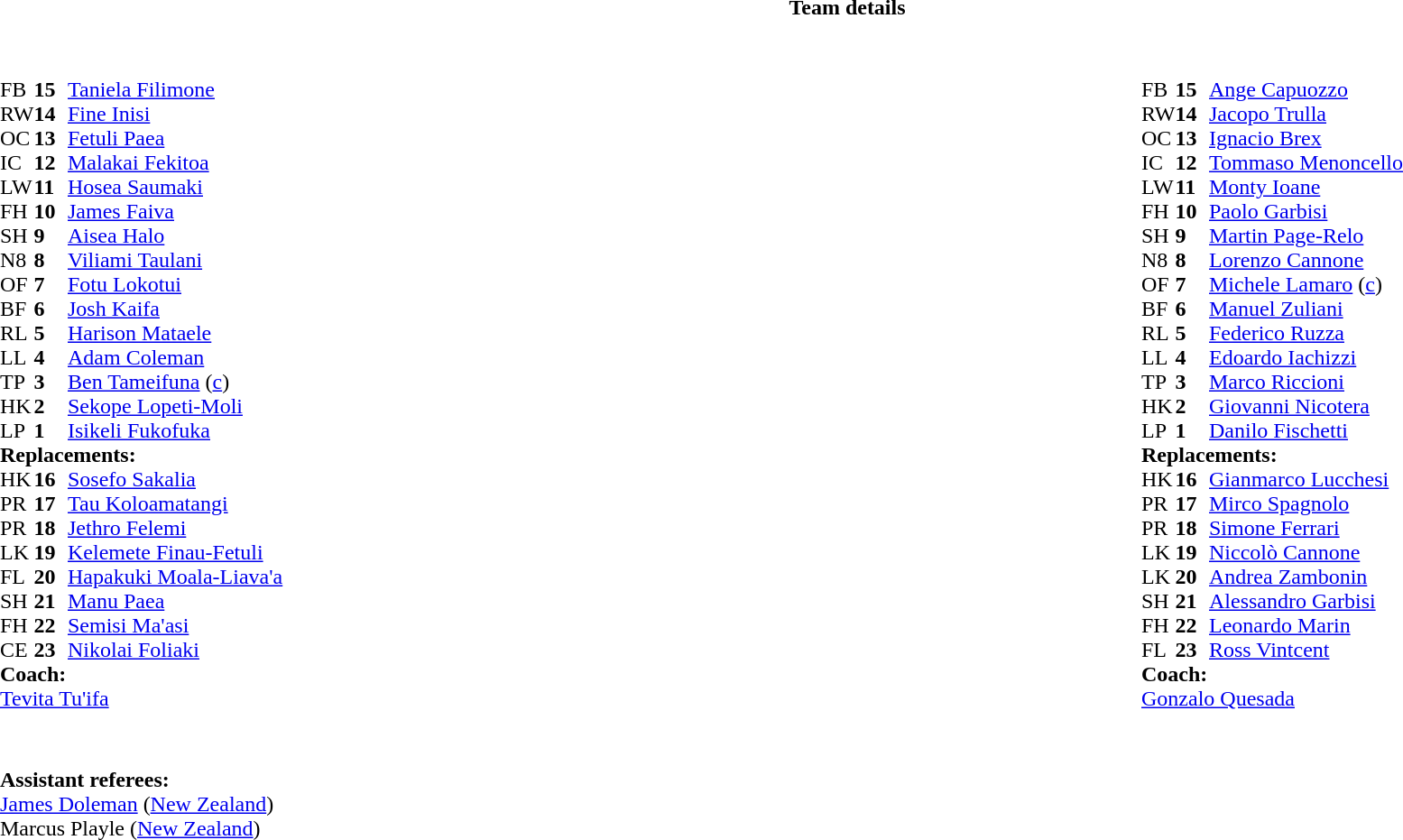<table border="0" style="width:100%;" class="collapsible collapsed">
<tr>
<th>Team details</th>
</tr>
<tr>
<td><br><table style="width:100%">
<tr>
<td style="vertical-align:top;width:50%"><br><table cellspacing="0" cellpadding="0">
<tr>
<th width="25"></th>
<th width="25"></th>
</tr>
<tr>
<td>FB</td>
<td><strong>15</strong></td>
<td><a href='#'>Taniela Filimone</a></td>
</tr>
<tr>
<td>RW</td>
<td><strong>14</strong></td>
<td><a href='#'>Fine Inisi</a></td>
</tr>
<tr>
<td>OC</td>
<td><strong>13</strong></td>
<td><a href='#'>Fetuli Paea</a></td>
</tr>
<tr>
<td>IC</td>
<td><strong>12</strong></td>
<td><a href='#'>Malakai Fekitoa</a></td>
<td></td>
<td></td>
</tr>
<tr>
<td>LW</td>
<td><strong>11</strong></td>
<td><a href='#'>Hosea Saumaki</a></td>
</tr>
<tr>
<td>FH</td>
<td><strong>10</strong></td>
<td><a href='#'>James Faiva</a></td>
<td></td>
<td></td>
</tr>
<tr>
<td>SH</td>
<td><strong>9</strong></td>
<td><a href='#'>Aisea Halo</a></td>
<td></td>
<td></td>
</tr>
<tr>
<td>N8</td>
<td><strong>8</strong></td>
<td><a href='#'>Viliami Taulani</a></td>
<td></td>
<td></td>
</tr>
<tr>
<td>OF</td>
<td><strong>7</strong></td>
<td><a href='#'>Fotu Lokotui</a></td>
</tr>
<tr>
<td>BF</td>
<td><strong>6</strong></td>
<td><a href='#'>Josh Kaifa</a></td>
</tr>
<tr>
<td>RL</td>
<td><strong>5</strong></td>
<td><a href='#'>Harison Mataele</a></td>
<td></td>
<td></td>
</tr>
<tr>
<td>LL</td>
<td><strong>4</strong></td>
<td><a href='#'>Adam Coleman</a></td>
</tr>
<tr>
<td>TP</td>
<td><strong>3</strong></td>
<td><a href='#'>Ben Tameifuna</a> (<a href='#'>c</a>)</td>
<td></td>
<td></td>
<td></td>
</tr>
<tr>
<td>HK</td>
<td><strong>2</strong></td>
<td><a href='#'>Sekope Lopeti-Moli</a></td>
<td></td>
<td></td>
</tr>
<tr>
<td>LP</td>
<td><strong>1</strong></td>
<td><a href='#'>Isikeli Fukofuka</a></td>
<td></td>
<td></td>
</tr>
<tr>
<td colspan=3><strong>Replacements:</strong></td>
</tr>
<tr>
<td>HK</td>
<td><strong>16</strong></td>
<td><a href='#'>Sosefo Sakalia</a></td>
<td></td>
<td></td>
</tr>
<tr>
<td>PR</td>
<td><strong>17</strong></td>
<td><a href='#'>Tau Koloamatangi</a></td>
<td></td>
<td></td>
</tr>
<tr>
<td>PR</td>
<td><strong>18</strong></td>
<td><a href='#'>Jethro Felemi</a></td>
<td></td>
<td></td>
</tr>
<tr>
<td>LK</td>
<td><strong>19</strong></td>
<td><a href='#'>Kelemete Finau-Fetuli</a></td>
<td></td>
<td></td>
</tr>
<tr>
<td>FL</td>
<td><strong>20</strong></td>
<td><a href='#'>Hapakuki Moala-Liava'a</a></td>
<td></td>
<td></td>
</tr>
<tr>
<td>SH</td>
<td><strong>21</strong></td>
<td><a href='#'>Manu Paea</a></td>
<td></td>
<td></td>
</tr>
<tr>
<td>FH</td>
<td><strong>22</strong></td>
<td><a href='#'>Semisi Ma'asi</a></td>
<td></td>
<td></td>
<td></td>
</tr>
<tr>
<td>CE</td>
<td><strong>23</strong></td>
<td><a href='#'>Nikolai Foliaki</a></td>
<td></td>
<td></td>
</tr>
<tr>
<td colspan=3><strong>Coach:</strong></td>
</tr>
<tr>
<td colspan="4"> <a href='#'>Tevita Tu'ifa</a></td>
</tr>
</table>
</td>
<td style="vertical-align:top;width:50%"><br><table cellspacing="0" cellpadding="0" align="center">
<tr>
<th width="25"></th>
<th width="25"></th>
</tr>
<tr>
<td>FB</td>
<td><strong>15</strong></td>
<td><a href='#'>Ange Capuozzo</a></td>
</tr>
<tr>
<td>RW</td>
<td><strong>14</strong></td>
<td><a href='#'>Jacopo Trulla</a></td>
</tr>
<tr>
<td>OC</td>
<td><strong>13</strong></td>
<td><a href='#'>Ignacio Brex</a></td>
</tr>
<tr>
<td>IC</td>
<td><strong>12</strong></td>
<td><a href='#'>Tommaso Menoncello</a></td>
</tr>
<tr>
<td>LW</td>
<td><strong>11</strong></td>
<td><a href='#'>Monty Ioane</a></td>
</tr>
<tr>
<td>FH</td>
<td><strong>10</strong></td>
<td><a href='#'>Paolo Garbisi</a></td>
<td></td>
<td></td>
</tr>
<tr>
<td>SH</td>
<td><strong>9</strong></td>
<td><a href='#'>Martin Page-Relo</a></td>
<td></td>
<td></td>
</tr>
<tr>
<td>N8</td>
<td><strong>8</strong></td>
<td><a href='#'>Lorenzo Cannone</a></td>
</tr>
<tr>
<td>OF</td>
<td><strong>7</strong></td>
<td><a href='#'>Michele Lamaro</a> (<a href='#'>c</a>)</td>
<td></td>
<td></td>
</tr>
<tr>
<td>BF</td>
<td><strong>6</strong></td>
<td><a href='#'>Manuel Zuliani</a></td>
<td></td>
<td></td>
</tr>
<tr>
<td>RL</td>
<td><strong>5</strong></td>
<td><a href='#'>Federico Ruzza</a></td>
<td></td>
<td></td>
</tr>
<tr>
<td>LL</td>
<td><strong>4</strong></td>
<td><a href='#'>Edoardo Iachizzi</a></td>
<td></td>
<td></td>
<td></td>
</tr>
<tr>
<td>TP</td>
<td><strong>3</strong></td>
<td><a href='#'>Marco Riccioni</a></td>
<td></td>
<td></td>
</tr>
<tr>
<td>HK</td>
<td><strong>2</strong></td>
<td><a href='#'>Giovanni Nicotera</a></td>
<td></td>
<td></td>
</tr>
<tr>
<td>LP</td>
<td><strong>1</strong></td>
<td><a href='#'>Danilo Fischetti</a></td>
<td></td>
<td></td>
</tr>
<tr>
<td colspan="3"><strong>Replacements:</strong></td>
</tr>
<tr>
<td>HK</td>
<td><strong>16</strong></td>
<td><a href='#'>Gianmarco Lucchesi</a></td>
<td></td>
<td></td>
</tr>
<tr>
<td>PR</td>
<td><strong>17</strong></td>
<td><a href='#'>Mirco Spagnolo</a></td>
<td></td>
<td></td>
</tr>
<tr>
<td>PR</td>
<td><strong>18</strong></td>
<td><a href='#'>Simone Ferrari</a></td>
<td></td>
<td></td>
</tr>
<tr>
<td>LK</td>
<td><strong>19</strong></td>
<td><a href='#'>Niccolò Cannone</a></td>
<td></td>
<td></td>
<td></td>
<td></td>
</tr>
<tr>
<td>LK</td>
<td><strong>20</strong></td>
<td><a href='#'>Andrea Zambonin</a></td>
<td></td>
<td></td>
</tr>
<tr>
<td>SH</td>
<td><strong>21</strong></td>
<td><a href='#'>Alessandro Garbisi</a></td>
<td></td>
<td></td>
</tr>
<tr>
<td>FH</td>
<td><strong>22</strong></td>
<td><a href='#'>Leonardo Marin</a></td>
<td></td>
<td></td>
</tr>
<tr>
<td>FL</td>
<td><strong>23</strong></td>
<td><a href='#'>Ross Vintcent</a></td>
<td></td>
<td></td>
</tr>
<tr>
<td colspan=3><strong>Coach:</strong></td>
</tr>
<tr>
<td colspan="4"> <a href='#'>Gonzalo Quesada</a></td>
</tr>
</table>
</td>
</tr>
</table>
<table width=100% style="font-size: 100%">
<tr>
<td><br>
<br><strong>Assistant referees:</strong>
<br><a href='#'>James Doleman</a> (<a href='#'>New Zealand</a>)
<br>Marcus Playle (<a href='#'>New Zealand</a>)</td>
</tr>
</table>
</td>
</tr>
</table>
